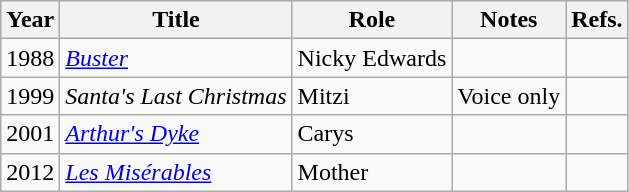<table class="wikitable">
<tr>
<th>Year</th>
<th>Title</th>
<th>Role</th>
<th>Notes</th>
<th>Refs.</th>
</tr>
<tr>
<td>1988</td>
<td><em><a href='#'>Buster</a></em></td>
<td>Nicky Edwards</td>
<td></td>
<td></td>
</tr>
<tr>
<td>1999</td>
<td><em>Santa's Last Christmas</em></td>
<td>Mitzi</td>
<td>Voice only</td>
<td></td>
</tr>
<tr>
<td>2001</td>
<td><em><a href='#'>Arthur's Dyke</a></em></td>
<td>Carys</td>
<td></td>
<td></td>
</tr>
<tr>
<td>2012</td>
<td><em><a href='#'>Les Misérables</a></em></td>
<td>Mother</td>
<td></td>
<td></td>
</tr>
</table>
